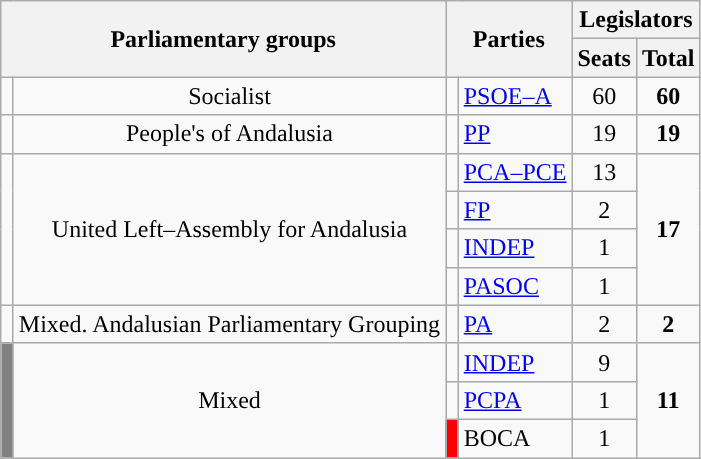<table class="wikitable" style="text-align:center;">
<tr>
<th rowspan="2" colspan="2">Parliamentary groups</th>
<th rowspan="2" colspan="2">Parties</th>
<th colspan="2">Legislators</th>
</tr>
<tr>
<th>Seats</th>
<th>Total</th>
</tr>
<tr>
<td width="1" style="color:inherit;background:"></td>
<td>Socialist</td>
<td width="1" style="color:inherit;background:"></td>
<td align="left"><a href='#'>PSOE–A</a></td>
<td>60</td>
<td><strong>60</strong></td>
</tr>
<tr>
<td style="color:inherit;background:"></td>
<td>People's of Andalusia</td>
<td style="color:inherit;background:"></td>
<td align="left"><a href='#'>PP</a></td>
<td>19</td>
<td><strong>19</strong></td>
</tr>
<tr>
<td rowspan="4" style="color:inherit;background:"></td>
<td rowspan="4">United Left–Assembly for Andalusia</td>
<td style="color:inherit;background:"></td>
<td align="left"><a href='#'>PCA–PCE</a></td>
<td>13</td>
<td rowspan="4"><strong>17</strong></td>
</tr>
<tr>
<td style="color:inherit;background:"></td>
<td align="left"><a href='#'>FP</a></td>
<td>2</td>
</tr>
<tr>
<td style="color:inherit;background:"></td>
<td align="left"><a href='#'>INDEP</a></td>
<td>1</td>
</tr>
<tr>
<td style="color:inherit;background:"></td>
<td align="left"><a href='#'>PASOC</a></td>
<td>1</td>
</tr>
<tr>
<td style="color:inherit;background:"></td>
<td>Mixed. Andalusian Parliamentary Grouping</td>
<td style="color:inherit;background:"></td>
<td align="left"><a href='#'>PA</a></td>
<td>2</td>
<td><strong>2</strong></td>
</tr>
<tr>
<td rowspan="3" bgcolor="gray"></td>
<td rowspan="3">Mixed</td>
<td style="color:inherit;background:"></td>
<td align="left"><a href='#'>INDEP</a></td>
<td>9</td>
<td rowspan="3"><strong>11</strong></td>
</tr>
<tr>
<td style="color:inherit;background:"></td>
<td align="left"><a href='#'>PCPA</a></td>
<td>1</td>
</tr>
<tr>
<td bgcolor="red"></td>
<td align="left">BOCA</td>
<td>1</td>
</tr>
</table>
